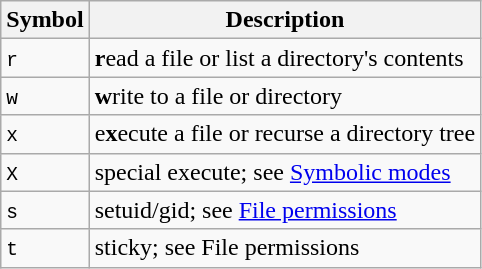<table class="wikitable">
<tr>
<th>Symbol</th>
<th>Description</th>
</tr>
<tr>
<td><code>r</code></td>
<td><strong>r</strong>ead a file or list a directory's contents</td>
</tr>
<tr>
<td><code>w</code></td>
<td><strong>w</strong>rite to a file or directory</td>
</tr>
<tr>
<td><code>x</code></td>
<td>e<strong>x</strong>ecute a file or recurse a directory tree</td>
</tr>
<tr>
<td><code>X</code></td>
<td>special execute; see <a href='#'>Symbolic modes</a></td>
</tr>
<tr>
<td><code>s</code></td>
<td>setuid/gid; see <a href='#'>File permissions</a></td>
</tr>
<tr>
<td><code>t</code></td>
<td>sticky; see File permissions</td>
</tr>
</table>
